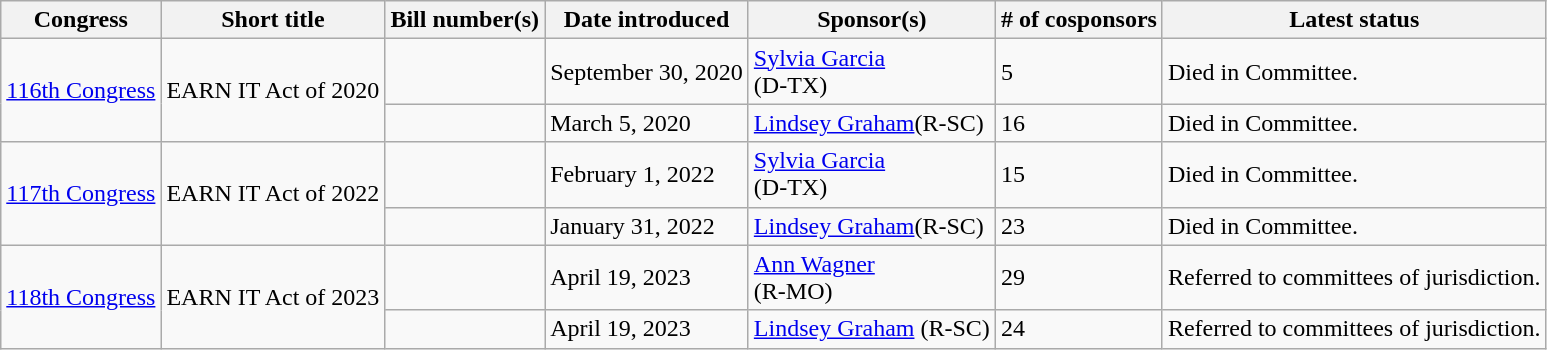<table class="wikitable">
<tr>
<th>Congress</th>
<th>Short title</th>
<th>Bill number(s)</th>
<th>Date introduced</th>
<th>Sponsor(s)</th>
<th># of cosponsors</th>
<th>Latest status</th>
</tr>
<tr>
<td rowspan="2"><a href='#'>116th Congress</a></td>
<td rowspan="2">EARN IT Act of 2020</td>
<td></td>
<td>September 30, 2020</td>
<td><a href='#'>Sylvia Garcia</a><br>(D-TX)</td>
<td>5</td>
<td>Died in Committee.</td>
</tr>
<tr>
<td></td>
<td>March 5, 2020</td>
<td><a href='#'>Lindsey Graham</a>(R-SC)</td>
<td>16</td>
<td>Died in Committee.</td>
</tr>
<tr>
<td rowspan="2"><a href='#'>117th Congress</a></td>
<td rowspan="2">EARN IT Act of 2022</td>
<td></td>
<td>February 1, 2022</td>
<td><a href='#'>Sylvia Garcia</a><br>(D-TX)</td>
<td>15</td>
<td>Died in Committee.</td>
</tr>
<tr>
<td></td>
<td>January 31, 2022</td>
<td><a href='#'>Lindsey Graham</a>(R-SC)</td>
<td>23</td>
<td>Died in Committee.</td>
</tr>
<tr>
<td rowspan="2"><a href='#'>118th Congress</a></td>
<td rowspan="2">EARN IT Act of 2023</td>
<td></td>
<td>April 19, 2023</td>
<td><a href='#'>Ann Wagner</a><br>(R-MO)</td>
<td>29</td>
<td>Referred to committees of jurisdiction.</td>
</tr>
<tr>
<td></td>
<td>April 19, 2023</td>
<td><a href='#'>Lindsey Graham</a> (R-SC)</td>
<td>24</td>
<td>Referred to committees of jurisdiction.</td>
</tr>
</table>
